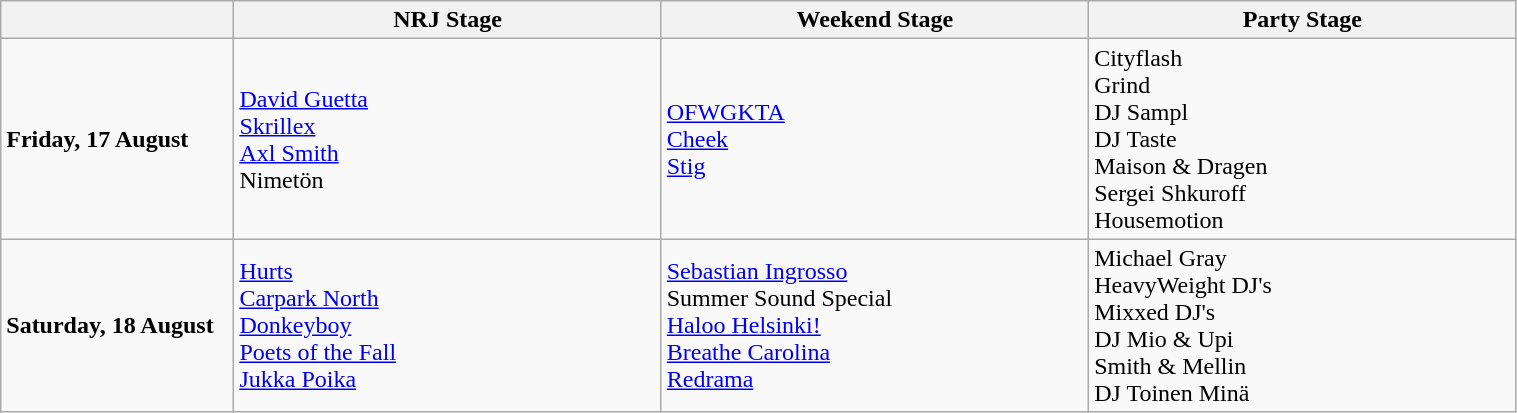<table class="wikitable" width="80%">
<tr>
<th width="12%"></th>
<th width="22%">NRJ Stage</th>
<th width="22%">Weekend Stage</th>
<th width="22%">Party Stage</th>
</tr>
<tr>
<td><strong>Friday, 17 August</strong></td>
<td><a href='#'>David Guetta</a><br><a href='#'>Skrillex</a><br><a href='#'>Axl Smith</a><br>Nimetön<br></td>
<td><a href='#'>OFWGKTA</a><br><a href='#'>Cheek</a><br><a href='#'>Stig</a><br></td>
<td>Cityflash<br>Grind<br>DJ Sampl<br>DJ Taste<br> Maison & Dragen<br>Sergei Shkuroff<br>Housemotion<br></td>
</tr>
<tr>
<td><strong>Saturday, 18 August</strong></td>
<td><a href='#'>Hurts</a><br><a href='#'>Carpark North</a><br><a href='#'>Donkeyboy</a><br><a href='#'>Poets of the Fall</a><br><a href='#'>Jukka Poika</a><br></td>
<td><a href='#'>Sebastian Ingrosso</a><br>Summer Sound Special<br><a href='#'>Haloo Helsinki!</a><br><a href='#'>Breathe Carolina</a><br><a href='#'>Redrama</a><br></td>
<td>Michael Gray<br>HeavyWeight DJ's<br>Mixxed DJ's<br>DJ Mio & Upi<br>Smith & Mellin<br>DJ Toinen Minä<br></td>
</tr>
</table>
